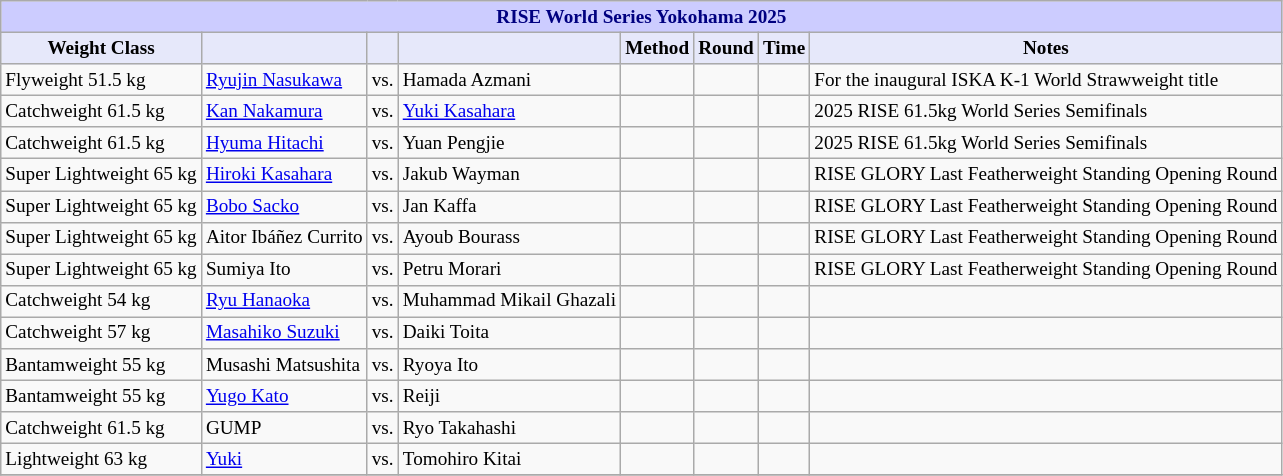<table class="wikitable" style="font-size: 80%;">
<tr>
<th colspan="8" style="background-color: #ccf; color: #000080; text-align: center;"><strong>RISE World Series Yokohama 2025</strong></th>
</tr>
<tr>
<th colspan="1" style="background-color: #E6E8FA; color: #000000; text-align: center;">Weight Class</th>
<th colspan="1" style="background-color: #E6E8FA; color: #000000; text-align: center;"></th>
<th colspan="1" style="background-color: #E6E8FA; color: #000000; text-align: center;"></th>
<th colspan="1" style="background-color: #E6E8FA; color: #000000; text-align: center;"></th>
<th colspan="1" style="background-color: #E6E8FA; color: #000000; text-align: center;">Method</th>
<th colspan="1" style="background-color: #E6E8FA; color: #000000; text-align: center;">Round</th>
<th colspan="1" style="background-color: #E6E8FA; color: #000000; text-align: center;">Time</th>
<th colspan="1" style="background-color: #E6E8FA; color: #000000; text-align: center;">Notes</th>
</tr>
<tr>
<td>Flyweight 51.5 kg</td>
<td> <a href='#'>Ryujin Nasukawa</a></td>
<td align="center">vs.</td>
<td> Hamada Azmani</td>
<td></td>
<td align="center"></td>
<td align="center"></td>
<td>For the inaugural ISKA K-1 World Strawweight title</td>
</tr>
<tr>
<td>Catchweight 61.5 kg</td>
<td> <a href='#'>Kan Nakamura</a></td>
<td align="center">vs.</td>
<td> <a href='#'>Yuki Kasahara</a></td>
<td></td>
<td align="center"></td>
<td align="center"></td>
<td>2025 RISE 61.5kg World Series Semifinals</td>
</tr>
<tr>
<td>Catchweight 61.5 kg</td>
<td> <a href='#'>Hyuma Hitachi</a></td>
<td align="center">vs.</td>
<td> Yuan Pengjie</td>
<td></td>
<td align="center"></td>
<td align="center"></td>
<td>2025 RISE 61.5kg World Series Semifinals</td>
</tr>
<tr>
<td>Super Lightweight 65 kg</td>
<td> <a href='#'>Hiroki Kasahara</a></td>
<td align="center">vs.</td>
<td> Jakub Wayman</td>
<td></td>
<td align="center"></td>
<td align="center"></td>
<td>RISE GLORY Last Featherweight Standing Opening Round</td>
</tr>
<tr>
<td>Super Lightweight 65 kg</td>
<td> <a href='#'>Bobo Sacko</a></td>
<td align="center">vs.</td>
<td> Jan Kaffa</td>
<td></td>
<td align="center"></td>
<td align="center"></td>
<td>RISE GLORY Last Featherweight Standing Opening Round</td>
</tr>
<tr>
<td>Super Lightweight 65 kg</td>
<td> Aitor Ibáñez Currito</td>
<td align="center">vs.</td>
<td> Ayoub Bourass</td>
<td></td>
<td align="center"></td>
<td align="center"></td>
<td>RISE GLORY Last Featherweight Standing Opening Round</td>
</tr>
<tr>
<td>Super Lightweight 65 kg</td>
<td> Sumiya Ito</td>
<td align="center">vs.</td>
<td> Petru Morari</td>
<td></td>
<td align="center"></td>
<td align="center"></td>
<td>RISE GLORY Last Featherweight Standing Opening Round</td>
</tr>
<tr>
<td>Catchweight 54 kg</td>
<td> <a href='#'>Ryu Hanaoka</a></td>
<td align="center">vs.</td>
<td> Muhammad Mikail Ghazali</td>
<td></td>
<td align="center"></td>
<td align="center"></td>
<td></td>
</tr>
<tr>
<td>Catchweight 57 kg</td>
<td> <a href='#'>Masahiko Suzuki</a></td>
<td align="center">vs.</td>
<td> Daiki Toita</td>
<td></td>
<td align="center"></td>
<td align="center"></td>
<td></td>
</tr>
<tr>
<td>Bantamweight 55 kg</td>
<td> Musashi Matsushita</td>
<td align="center">vs.</td>
<td> Ryoya Ito</td>
<td></td>
<td align="center"></td>
<td align="center"></td>
<td></td>
</tr>
<tr>
<td>Bantamweight 55 kg</td>
<td> <a href='#'>Yugo Kato</a></td>
<td align="center">vs.</td>
<td> Reiji</td>
<td></td>
<td align="center"></td>
<td align="center"></td>
<td></td>
</tr>
<tr>
<td>Catchweight 61.5 kg</td>
<td> GUMP</td>
<td align="center">vs.</td>
<td> Ryo Takahashi</td>
<td></td>
<td align="center"></td>
<td align="center"></td>
<td></td>
</tr>
<tr>
<td>Lightweight 63 kg</td>
<td> <a href='#'>Yuki</a></td>
<td align="center">vs.</td>
<td> Tomohiro Kitai</td>
<td></td>
<td align="center"></td>
<td align="center"></td>
<td></td>
</tr>
<tr>
</tr>
</table>
